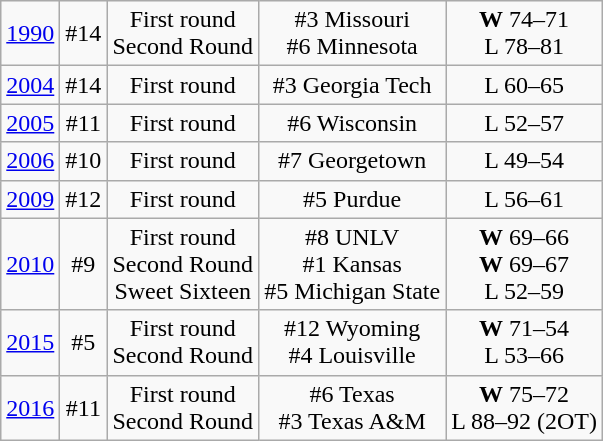<table class="wikitable">
<tr align="center">
<td><a href='#'>1990</a></td>
<td>#14</td>
<td>First round<br>Second Round</td>
<td>#3 Missouri<br>#6 Minnesota</td>
<td><strong>W</strong> 74–71<br>L 78–81</td>
</tr>
<tr align="center">
<td><a href='#'>2004</a></td>
<td>#14</td>
<td>First round</td>
<td>#3 Georgia Tech</td>
<td>L 60–65</td>
</tr>
<tr align="center">
<td><a href='#'>2005</a></td>
<td>#11</td>
<td>First round</td>
<td>#6 Wisconsin</td>
<td>L 52–57</td>
</tr>
<tr align="center">
<td><a href='#'>2006</a></td>
<td>#10</td>
<td>First round</td>
<td>#7 Georgetown</td>
<td>L 49–54</td>
</tr>
<tr align="center">
<td><a href='#'>2009</a></td>
<td>#12</td>
<td>First round</td>
<td>#5 Purdue</td>
<td>L 56–61</td>
</tr>
<tr align="center">
<td><a href='#'>2010</a></td>
<td>#9</td>
<td>First round<br>Second Round<br>Sweet Sixteen</td>
<td>#8 UNLV <br> #1 Kansas<br>#5 Michigan State</td>
<td><strong>W</strong> 69–66<br><strong>W</strong> 69–67<br>L 52–59</td>
</tr>
<tr align="center">
<td><a href='#'>2015</a></td>
<td>#5</td>
<td>First round<br>Second Round</td>
<td>#12 Wyoming <br>#4 Louisville</td>
<td><strong>W</strong> 71–54<br>L 53–66</td>
</tr>
<tr align="center">
<td><a href='#'>2016</a></td>
<td>#11</td>
<td>First round<br>Second Round</td>
<td>#6 Texas <br> #3 Texas A&M</td>
<td><strong>W</strong> 75–72<br>L 88–92 (2OT)</td>
</tr>
</table>
